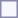<table style="border:1px solid #8888aa; background-color:#f7f8ff; padding:5px; font-size:95%; margin: 0px 12px 12px 0px;">
</table>
